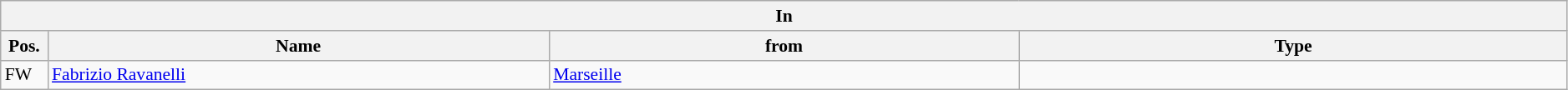<table class="wikitable" style="font-size:90%;width:99%;">
<tr>
<th colspan="4">In</th>
</tr>
<tr>
<th width=3%>Pos.</th>
<th width=32%>Name</th>
<th width=30%>from</th>
<th width=35%>Type</th>
</tr>
<tr>
<td>FW</td>
<td><a href='#'>Fabrizio Ravanelli</a></td>
<td><a href='#'>Marseille</a></td>
<td></td>
</tr>
</table>
